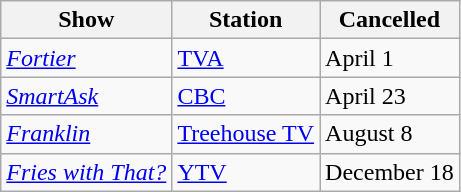<table class="wikitable">
<tr>
<th>Show</th>
<th>Station</th>
<th>Cancelled</th>
</tr>
<tr>
<td><em><a href='#'>Fortier</a></em></td>
<td><a href='#'>TVA</a></td>
<td>April 1</td>
</tr>
<tr>
<td><em><a href='#'>SmartAsk</a></em></td>
<td><a href='#'>CBC</a></td>
<td>April 23</td>
</tr>
<tr>
<td><em><a href='#'>Franklin</a></em></td>
<td><a href='#'>Treehouse TV</a></td>
<td>August 8</td>
</tr>
<tr>
<td><em><a href='#'>Fries with That?</a></em></td>
<td><a href='#'>YTV</a></td>
<td>December 18</td>
</tr>
</table>
